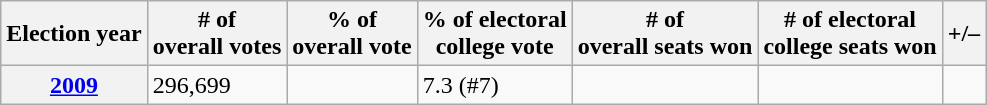<table class=wikitable>
<tr>
<th>Election year</th>
<th># of<br>overall votes</th>
<th>% of<br>overall vote</th>
<th>% of electoral<br>college vote</th>
<th># of<br>overall seats won</th>
<th># of electoral<br>college seats won</th>
<th>+/–</th>
</tr>
<tr>
<th><a href='#'>2009</a></th>
<td>296,699</td>
<td></td>
<td>7.3 (#7)</td>
<td></td>
<td><small></small></td>
<td></td>
</tr>
</table>
